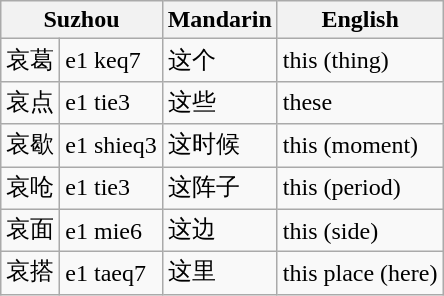<table class="wikitable">
<tr>
<th colspan="2">Suzhou</th>
<th>Mandarin</th>
<th>English</th>
</tr>
<tr>
<td>哀葛</td>
<td>e1 keq7</td>
<td>这个</td>
<td>this (thing)</td>
</tr>
<tr>
<td>哀点</td>
<td>e1 tie3</td>
<td>这些</td>
<td>these</td>
</tr>
<tr>
<td>哀歇</td>
<td>e1 shieq3</td>
<td>这时候</td>
<td>this (moment)</td>
</tr>
<tr>
<td>哀呛</td>
<td>e1 tie3</td>
<td>这阵子</td>
<td>this (period)</td>
</tr>
<tr>
<td>哀面</td>
<td>e1 mie6</td>
<td>这边</td>
<td>this (side)</td>
</tr>
<tr>
<td>哀搭</td>
<td>e1 taeq7</td>
<td>这里</td>
<td>this place (here)</td>
</tr>
</table>
